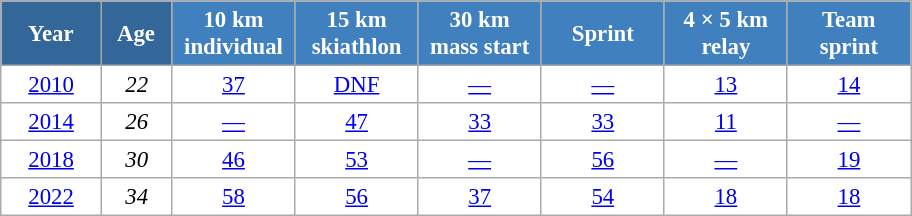<table class="wikitable" style="font-size:95%; text-align:center; border:grey solid 1px; border-collapse:collapse; background:#ffffff;">
<tr>
<th style="background-color:#369; color:white; width:60px;"> Year </th>
<th style="background-color:#369; color:white; width:40px;"> Age </th>
<th style="background-color:#4180be; color:white; width:75px;"> 10 km <br> individual </th>
<th style="background-color:#4180be; color:white; width:75px;"> 15 km <br> skiathlon </th>
<th style="background-color:#4180be; color:white; width:75px;"> 30 km <br> mass start </th>
<th style="background-color:#4180be; color:white; width:75px;"> Sprint </th>
<th style="background-color:#4180be; color:white; width:75px;"> 4 × 5 km <br> relay </th>
<th style="background-color:#4180be; color:white; width:75px;"> Team <br> sprint </th>
</tr>
<tr>
<td><a href='#'>2010</a></td>
<td><em>22</em></td>
<td><a href='#'>37</a></td>
<td><a href='#'>DNF</a></td>
<td><a href='#'>—</a></td>
<td><a href='#'>—</a></td>
<td><a href='#'>13</a></td>
<td><a href='#'>14</a></td>
</tr>
<tr>
<td><a href='#'>2014</a></td>
<td><em>26</em></td>
<td><a href='#'>—</a></td>
<td><a href='#'>47</a></td>
<td><a href='#'>33</a></td>
<td><a href='#'>33</a></td>
<td><a href='#'>11</a></td>
<td><a href='#'>—</a></td>
</tr>
<tr>
<td><a href='#'>2018</a></td>
<td><em>30</em></td>
<td><a href='#'>46</a></td>
<td><a href='#'>53</a></td>
<td><a href='#'>—</a></td>
<td><a href='#'>56</a></td>
<td><a href='#'>—</a></td>
<td><a href='#'>19</a></td>
</tr>
<tr>
<td><a href='#'>2022</a></td>
<td><em>34</em></td>
<td><a href='#'>58</a></td>
<td><a href='#'>56</a></td>
<td><a href='#'>37</a></td>
<td><a href='#'>54</a></td>
<td><a href='#'>18</a></td>
<td><a href='#'>18</a></td>
</tr>
</table>
